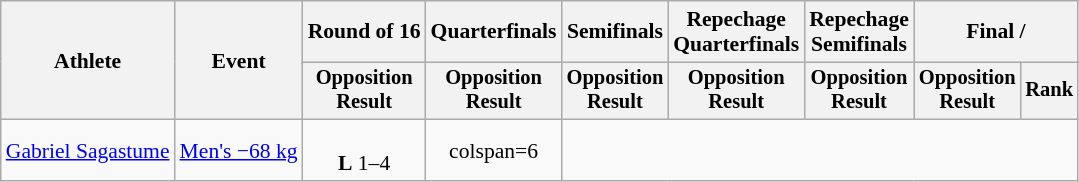<table class=wikitable style=font-size:90%;text-align:center>
<tr>
<th rowspan=2>Athlete</th>
<th rowspan=2>Event</th>
<th>Round of 16</th>
<th>Quarterfinals</th>
<th>Semifinals</th>
<th>Repechage<br>Quarterfinals</th>
<th>Repechage<br>Semifinals</th>
<th colspan=2>Final / </th>
</tr>
<tr style=font-size:95%>
<th>Opposition<br>Result</th>
<th>Opposition<br>Result</th>
<th>Opposition<br>Result</th>
<th>Opposition<br>Result</th>
<th>Opposition<br>Result</th>
<th>Opposition<br>Result</th>
<th>Rank</th>
</tr>
<tr>
<td align=left><a href='#'>Gabriel Sagastume</a></td>
<td align=left><a href='#'>Men's −68 kg</a></td>
<td><br><strong>L</strong> 1–4</td>
<td>colspan=6 </td>
</tr>
</table>
